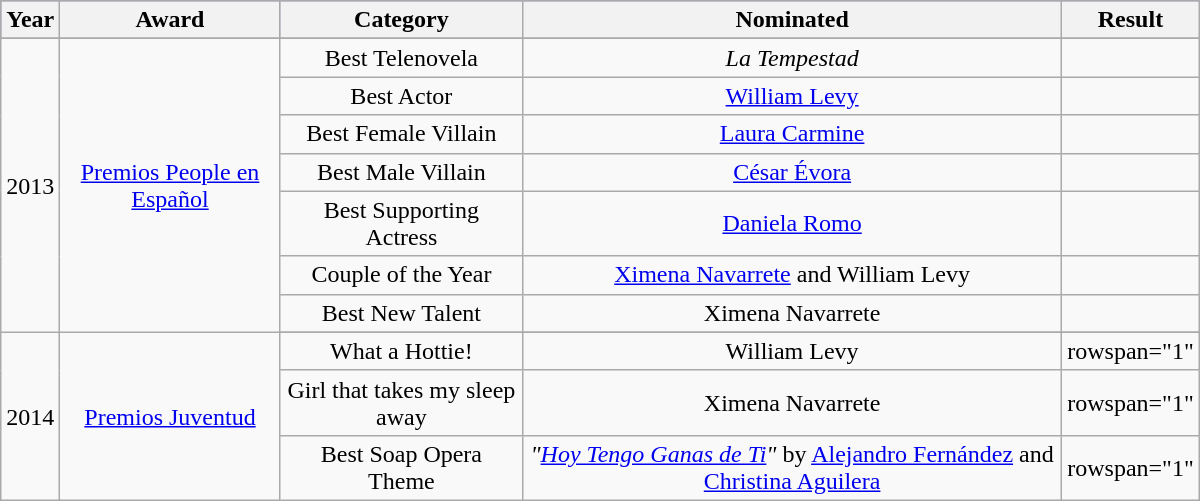<table class="wikitable" width=800px>
<tr style="background:#96c; text-align:center;">
<th>Year</th>
<th>Award</th>
<th>Category</th>
<th>Nominated</th>
<th>Result</th>
</tr>
<tr>
</tr>
<tr style="text-align: center;">
<td style="text-align: center; top" rowspan="08">2013</td>
<td style="text-align: center; top" rowspan="08"><a href='#'>Premios People en Español</a></td>
</tr>
<tr style="text-align: center; top">
<td>Best Telenovela</td>
<td><em>La Tempestad</em></td>
<td></td>
</tr>
<tr style="text-align: center; top">
<td>Best Actor</td>
<td><a href='#'>William Levy</a></td>
<td></td>
</tr>
<tr style="text-align: center; top">
<td>Best Female Villain</td>
<td><a href='#'>Laura Carmine</a></td>
<td></td>
</tr>
<tr style="text-align: center; top">
<td>Best Male Villain</td>
<td><a href='#'>César Évora</a></td>
<td></td>
</tr>
<tr style="text-align: center; top">
<td>Best Supporting Actress</td>
<td><a href='#'>Daniela Romo</a></td>
<td></td>
</tr>
<tr style="text-align: center; top">
<td>Couple of the Year</td>
<td><a href='#'>Ximena Navarrete</a> and William Levy</td>
<td></td>
</tr>
<tr style="text-align: center; top">
<td>Best New Talent</td>
<td>Ximena Navarrete</td>
<td></td>
</tr>
<tr style="text-align: center;">
<td style="text-align: center; top" rowspan="16">2014</td>
<td style="text-align: center; top" rowspan="16"><a href='#'>Premios Juventud</a></td>
</tr>
<tr style="text-align: center; top">
<td>What a Hottie!</td>
<td rowspan="1">William Levy</td>
<td>rowspan="1"  </td>
</tr>
<tr style="text-align: center; top">
<td>Girl that takes my sleep away</td>
<td>Ximena Navarrete</td>
<td>rowspan="1" </td>
</tr>
<tr style="text-align: center; top">
<td>Best Soap Opera Theme</td>
<td><em>"<a href='#'>Hoy Tengo Ganas de Ti</a>"</em> by <a href='#'>Alejandro Fernández</a> and <a href='#'>Christina Aguilera</a></td>
<td>rowspan="1" </td>
</tr>
</table>
